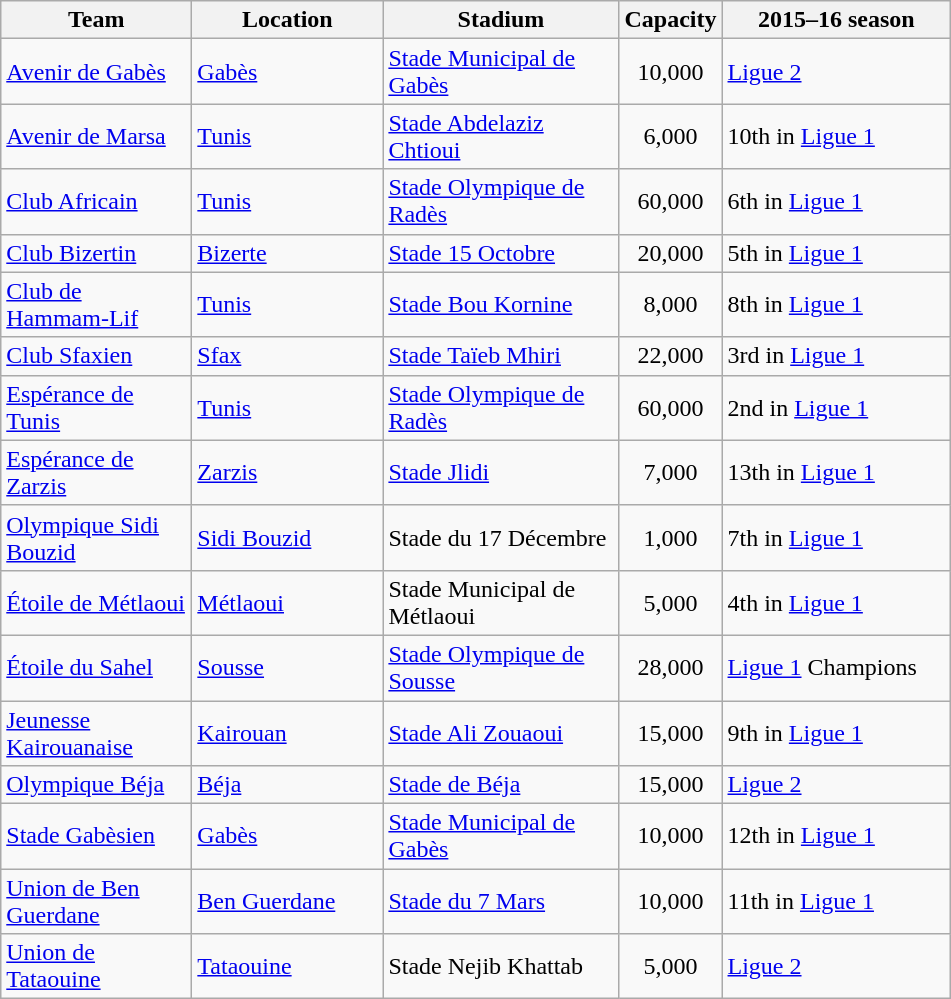<table class="wikitable sortable">
<tr>
<th width="120px">Team</th>
<th width="120px">Location</th>
<th width="150px">Stadium</th>
<th>Capacity</th>
<th width="145px">2015–16 season</th>
</tr>
<tr>
<td><a href='#'>Avenir de Gabès</a></td>
<td><a href='#'>Gabès</a></td>
<td><a href='#'>Stade Municipal de Gabès</a></td>
<td align="center">10,000</td>
<td><a href='#'>Ligue 2</a></td>
</tr>
<tr>
<td><a href='#'>Avenir de Marsa</a></td>
<td><a href='#'>Tunis</a></td>
<td><a href='#'>Stade Abdelaziz Chtioui</a></td>
<td align="center">6,000</td>
<td>10th in <a href='#'>Ligue 1</a></td>
</tr>
<tr>
<td><a href='#'>Club Africain</a></td>
<td><a href='#'>Tunis</a></td>
<td><a href='#'>Stade Olympique de Radès</a></td>
<td align="center">60,000</td>
<td>6th in <a href='#'>Ligue 1</a></td>
</tr>
<tr>
<td><a href='#'>Club Bizertin</a></td>
<td><a href='#'>Bizerte</a></td>
<td><a href='#'>Stade 15 Octobre</a></td>
<td align="center">20,000</td>
<td>5th in <a href='#'>Ligue 1</a></td>
</tr>
<tr>
<td><a href='#'>Club de Hammam-Lif</a></td>
<td><a href='#'>Tunis</a></td>
<td><a href='#'>Stade Bou Kornine</a></td>
<td align="center">8,000</td>
<td>8th in <a href='#'>Ligue 1</a></td>
</tr>
<tr>
<td><a href='#'>Club Sfaxien</a></td>
<td><a href='#'>Sfax</a></td>
<td><a href='#'>Stade Taïeb Mhiri</a></td>
<td align="center">22,000</td>
<td>3rd in <a href='#'>Ligue 1</a></td>
</tr>
<tr>
<td><a href='#'>Espérance de Tunis</a></td>
<td><a href='#'>Tunis</a></td>
<td><a href='#'>Stade Olympique de Radès</a></td>
<td align="center">60,000</td>
<td>2nd in <a href='#'>Ligue 1</a></td>
</tr>
<tr>
<td><a href='#'>Espérance de Zarzis</a></td>
<td><a href='#'>Zarzis</a></td>
<td><a href='#'>Stade Jlidi</a></td>
<td align="center">7,000</td>
<td>13th in <a href='#'>Ligue 1</a></td>
</tr>
<tr>
<td><a href='#'>Olympique Sidi Bouzid</a></td>
<td><a href='#'>Sidi Bouzid</a></td>
<td>Stade du 17 Décembre</td>
<td align="center">1,000</td>
<td>7th in <a href='#'>Ligue 1</a></td>
</tr>
<tr>
<td><a href='#'>Étoile de Métlaoui</a></td>
<td><a href='#'>Métlaoui</a></td>
<td>Stade Municipal de Métlaoui</td>
<td align="center">5,000</td>
<td>4th in <a href='#'>Ligue 1</a></td>
</tr>
<tr>
<td><a href='#'>Étoile du Sahel</a></td>
<td><a href='#'>Sousse</a></td>
<td><a href='#'>Stade Olympique de Sousse</a></td>
<td align="center">28,000</td>
<td><a href='#'>Ligue 1</a> Champions</td>
</tr>
<tr>
<td><a href='#'>Jeunesse Kairouanaise</a></td>
<td><a href='#'>Kairouan</a></td>
<td><a href='#'>Stade Ali Zouaoui</a></td>
<td align="center">15,000</td>
<td>9th in <a href='#'>Ligue 1</a></td>
</tr>
<tr>
<td><a href='#'>Olympique Béja</a></td>
<td><a href='#'>Béja</a></td>
<td><a href='#'>Stade de Béja</a></td>
<td align="center">15,000</td>
<td><a href='#'>Ligue 2</a></td>
</tr>
<tr>
<td><a href='#'>Stade Gabèsien</a></td>
<td><a href='#'>Gabès</a></td>
<td><a href='#'>Stade Municipal de Gabès</a></td>
<td align="center">10,000</td>
<td>12th in <a href='#'>Ligue 1</a></td>
</tr>
<tr>
<td><a href='#'>Union de Ben Guerdane</a></td>
<td><a href='#'>Ben Guerdane</a></td>
<td><a href='#'>Stade du 7 Mars</a></td>
<td align="center">10,000</td>
<td>11th in <a href='#'>Ligue 1</a></td>
</tr>
<tr>
<td><a href='#'>Union de Tataouine</a></td>
<td><a href='#'>Tataouine</a></td>
<td>Stade Nejib Khattab</td>
<td align="center">5,000</td>
<td><a href='#'>Ligue 2</a></td>
</tr>
</table>
